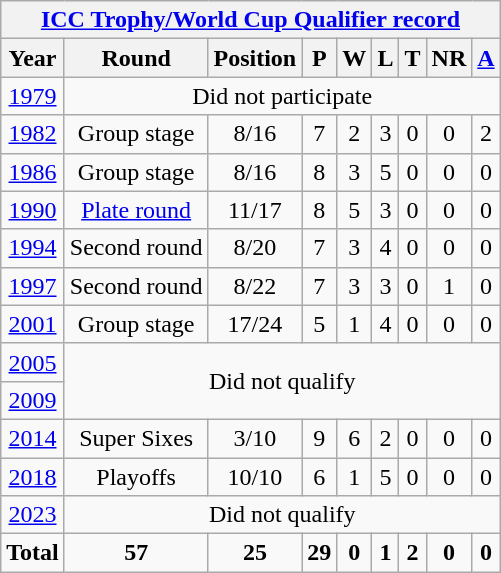<table class="wikitable" style="text-align: center;">
<tr>
<th colspan="9"><a href='#'>ICC Trophy/World Cup Qualifier record</a></th>
</tr>
<tr>
<th>Year</th>
<th>Round</th>
<th>Position</th>
<th>P</th>
<th>W</th>
<th>L</th>
<th>T</th>
<th>NR</th>
<th><a href='#'>A</a></th>
</tr>
<tr>
<td> <a href='#'>1979</a></td>
<td colspan="8">Did not participate</td>
</tr>
<tr>
<td> <a href='#'>1982</a></td>
<td>Group stage</td>
<td>8/16</td>
<td>7</td>
<td>2</td>
<td>3</td>
<td>0</td>
<td>0</td>
<td>2</td>
</tr>
<tr>
<td> <a href='#'>1986</a></td>
<td>Group stage</td>
<td>8/16</td>
<td>8</td>
<td>3</td>
<td>5</td>
<td>0</td>
<td>0</td>
<td>0</td>
</tr>
<tr>
<td> <a href='#'>1990</a></td>
<td><a href='#'>Plate round</a></td>
<td>11/17</td>
<td>8</td>
<td>5</td>
<td>3</td>
<td>0</td>
<td>0</td>
<td>0</td>
</tr>
<tr>
<td> <a href='#'>1994</a></td>
<td>Second round</td>
<td>8/20</td>
<td>7</td>
<td>3</td>
<td>4</td>
<td>0</td>
<td>0</td>
<td>0</td>
</tr>
<tr>
<td> <a href='#'>1997</a></td>
<td>Second round</td>
<td>8/22</td>
<td>7</td>
<td>3</td>
<td>3</td>
<td>0</td>
<td>1</td>
<td>0</td>
</tr>
<tr>
<td> <a href='#'>2001</a></td>
<td>Group stage</td>
<td>17/24</td>
<td>5</td>
<td>1</td>
<td>4</td>
<td>0</td>
<td>0</td>
<td>0</td>
</tr>
<tr>
<td> <a href='#'>2005</a></td>
<td colspan="8" rowspan="2">Did not qualify</td>
</tr>
<tr>
<td> <a href='#'>2009</a></td>
</tr>
<tr>
<td> <a href='#'>2014</a></td>
<td>Super Sixes</td>
<td>3/10</td>
<td>9</td>
<td>6</td>
<td>2</td>
<td>0</td>
<td>0</td>
<td>0</td>
</tr>
<tr>
<td> <a href='#'>2018</a></td>
<td>Playoffs</td>
<td>10/10</td>
<td>6</td>
<td>1</td>
<td>5</td>
<td>0</td>
<td>0</td>
<td>0</td>
</tr>
<tr>
<td> <a href='#'>2023</a></td>
<td colspan="8">Did not qualify</td>
</tr>
<tr>
<td><strong>Total</strong></td>
<td><strong>57</strong></td>
<td><strong>25</strong></td>
<td><strong>29</strong></td>
<td><strong>0</strong></td>
<td><strong>1</strong></td>
<td><strong>2</strong></td>
<td><strong>0</strong></td>
<td><strong>0</strong></td>
</tr>
</table>
